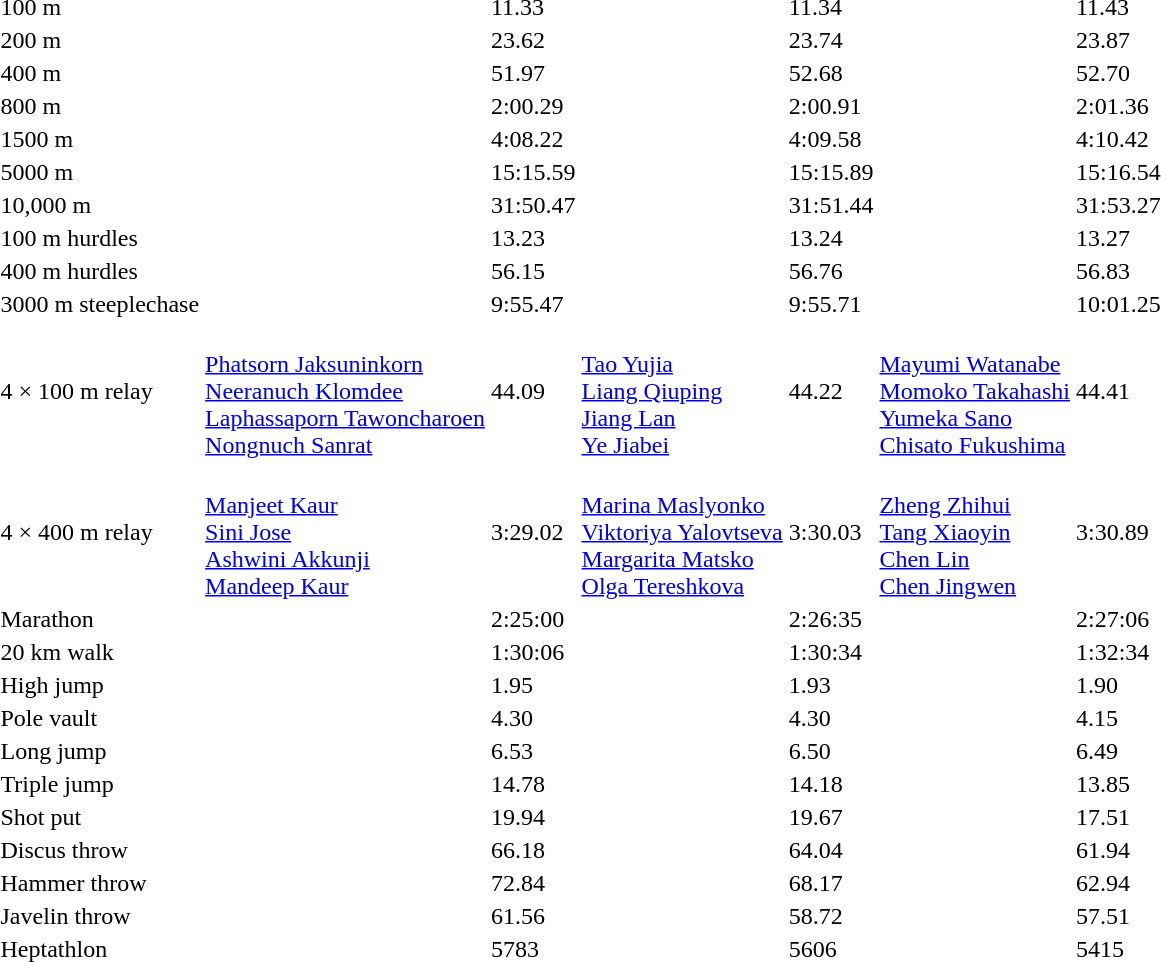<table>
<tr>
<td>100 m<br></td>
<td></td>
<td>11.33</td>
<td></td>
<td>11.34</td>
<td></td>
<td>11.43</td>
</tr>
<tr>
<td>200 m<br></td>
<td></td>
<td>23.62</td>
<td></td>
<td>23.74</td>
<td></td>
<td>23.87</td>
</tr>
<tr>
<td>400 m<br></td>
<td></td>
<td>51.97</td>
<td></td>
<td>52.68</td>
<td></td>
<td>52.70</td>
</tr>
<tr>
<td>800 m<br></td>
<td></td>
<td>2:00.29</td>
<td></td>
<td>2:00.91</td>
<td></td>
<td>2:01.36</td>
</tr>
<tr>
<td>1500 m<br></td>
<td></td>
<td>4:08.22</td>
<td></td>
<td>4:09.58</td>
<td></td>
<td>4:10.42</td>
</tr>
<tr>
<td>5000 m<br></td>
<td></td>
<td>15:15.59</td>
<td></td>
<td>15:15.89</td>
<td></td>
<td>15:16.54</td>
</tr>
<tr>
<td>10,000 m<br></td>
<td></td>
<td>31:50.47</td>
<td></td>
<td>31:51.44</td>
<td></td>
<td>31:53.27</td>
</tr>
<tr>
<td>100 m hurdles<br></td>
<td></td>
<td>13.23</td>
<td></td>
<td>13.24</td>
<td></td>
<td>13.27</td>
</tr>
<tr>
<td>400 m hurdles<br></td>
<td></td>
<td>56.15</td>
<td></td>
<td>56.76</td>
<td></td>
<td>56.83</td>
</tr>
<tr>
<td>3000 m steeplechase<br></td>
<td></td>
<td>9:55.47<br></td>
<td></td>
<td>9:55.71</td>
<td></td>
<td>10:01.25</td>
</tr>
<tr>
<td>4 × 100 m relay<br></td>
<td><br><a href='#'>Phatsorn Jaksuninkorn</a><br><a href='#'>Neeranuch Klomdee</a><br><a href='#'>Laphassaporn Tawoncharoen</a><br><a href='#'>Nongnuch Sanrat</a></td>
<td>44.09</td>
<td><br><a href='#'>Tao Yujia</a><br><a href='#'>Liang Qiuping</a><br><a href='#'>Jiang Lan</a><br><a href='#'>Ye Jiabei</a></td>
<td>44.22</td>
<td><br><a href='#'>Mayumi Watanabe</a><br><a href='#'>Momoko Takahashi</a><br><a href='#'>Yumeka Sano</a><br><a href='#'>Chisato Fukushima</a></td>
<td>44.41</td>
</tr>
<tr>
<td>4 × 400 m relay<br></td>
<td><br><a href='#'>Manjeet Kaur</a><br><a href='#'>Sini Jose</a><br><a href='#'>Ashwini Akkunji</a><br><a href='#'>Mandeep Kaur</a></td>
<td>3:29.02<br></td>
<td><br><a href='#'>Marina Maslyonko</a><br><a href='#'>Viktoriya Yalovtseva</a><br><a href='#'>Margarita Matsko</a><br><a href='#'>Olga Tereshkova</a></td>
<td>3:30.03</td>
<td><br><a href='#'>Zheng Zhihui</a><br><a href='#'>Tang Xiaoyin</a><br><a href='#'>Chen Lin</a><br><a href='#'>Chen Jingwen</a></td>
<td>3:30.89</td>
</tr>
<tr>
<td>Marathon<br></td>
<td></td>
<td>2:25:00</td>
<td></td>
<td>2:26:35</td>
<td></td>
<td>2:27:06</td>
</tr>
<tr>
<td>20 km walk<br></td>
<td></td>
<td>1:30:06<br></td>
<td></td>
<td>1:30:34</td>
<td></td>
<td>1:32:34</td>
</tr>
<tr>
<td rowspan=2>High jump<br></td>
<td rowspan=2></td>
<td rowspan=2>1.95<br></td>
<td rowspan=2></td>
<td rowspan=2>1.93</td>
<td></td>
<td rowspan=2>1.90</td>
</tr>
<tr>
<td></td>
</tr>
<tr>
<td>Pole vault<br></td>
<td></td>
<td>4.30</td>
<td></td>
<td>4.30</td>
<td></td>
<td>4.15</td>
</tr>
<tr>
<td>Long jump<br></td>
<td></td>
<td>6.53</td>
<td></td>
<td>6.50</td>
<td></td>
<td>6.49</td>
</tr>
<tr>
<td>Triple jump<br></td>
<td></td>
<td>14.78<br></td>
<td></td>
<td>14.18</td>
<td></td>
<td>13.85</td>
</tr>
<tr>
<td>Shot put<br></td>
<td></td>
<td>19.94</td>
<td></td>
<td>19.67</td>
<td></td>
<td>17.51</td>
</tr>
<tr>
<td>Discus throw<br></td>
<td></td>
<td>66.18<br></td>
<td></td>
<td>64.04</td>
<td></td>
<td>61.94</td>
</tr>
<tr>
<td>Hammer throw<br></td>
<td></td>
<td>72.84</td>
<td></td>
<td>68.17</td>
<td></td>
<td>62.94</td>
</tr>
<tr>
<td>Javelin throw<br></td>
<td></td>
<td>61.56<br></td>
<td></td>
<td>58.72</td>
<td></td>
<td>57.51</td>
</tr>
<tr>
<td>Heptathlon<br></td>
<td></td>
<td>5783</td>
<td></td>
<td>5606</td>
<td></td>
<td>5415</td>
</tr>
</table>
